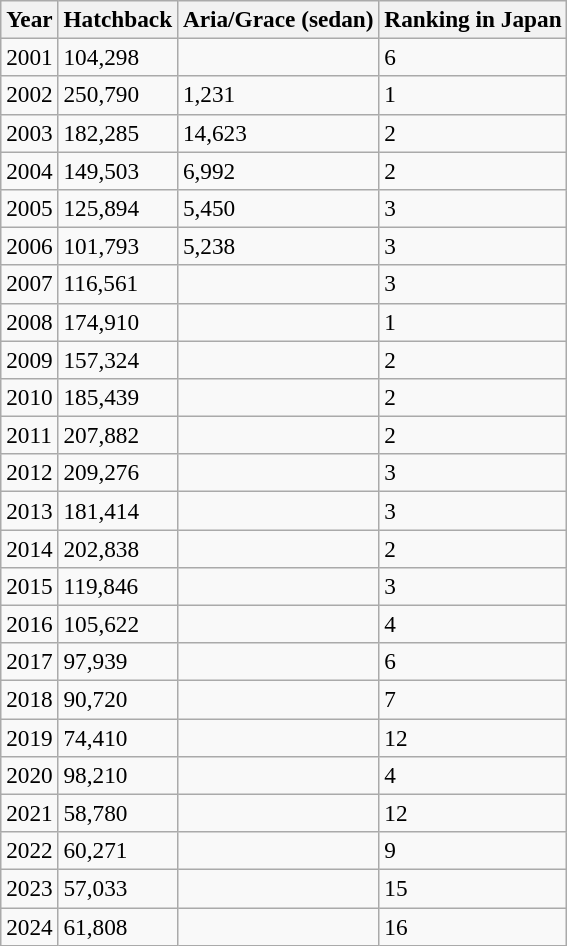<table class=wikitable style="font-size:97%">
<tr>
<th>Year</th>
<th>Hatchback</th>
<th>Aria/Grace (sedan)</th>
<th>Ranking in Japan</th>
</tr>
<tr>
<td>2001</td>
<td>104,298</td>
<td></td>
<td>6</td>
</tr>
<tr>
<td>2002</td>
<td>250,790</td>
<td>1,231</td>
<td>1</td>
</tr>
<tr>
<td>2003</td>
<td>182,285</td>
<td>14,623</td>
<td>2</td>
</tr>
<tr>
<td>2004</td>
<td>149,503</td>
<td>6,992</td>
<td>2</td>
</tr>
<tr>
<td>2005</td>
<td>125,894</td>
<td>5,450</td>
<td>3</td>
</tr>
<tr>
<td>2006</td>
<td>101,793</td>
<td>5,238</td>
<td>3</td>
</tr>
<tr>
<td>2007</td>
<td>116,561</td>
<td></td>
<td>3</td>
</tr>
<tr>
<td>2008</td>
<td>174,910</td>
<td></td>
<td>1</td>
</tr>
<tr>
<td>2009</td>
<td>157,324</td>
<td></td>
<td>2</td>
</tr>
<tr>
<td>2010</td>
<td>185,439</td>
<td></td>
<td>2</td>
</tr>
<tr>
<td>2011</td>
<td>207,882</td>
<td></td>
<td>2</td>
</tr>
<tr>
<td>2012</td>
<td>209,276</td>
<td></td>
<td>3</td>
</tr>
<tr>
<td>2013</td>
<td>181,414</td>
<td></td>
<td>3</td>
</tr>
<tr>
<td>2014</td>
<td>202,838</td>
<td></td>
<td>2</td>
</tr>
<tr>
<td>2015</td>
<td>119,846</td>
<td></td>
<td>3</td>
</tr>
<tr>
<td>2016</td>
<td>105,622</td>
<td></td>
<td>4</td>
</tr>
<tr>
<td>2017</td>
<td>97,939</td>
<td></td>
<td>6</td>
</tr>
<tr>
<td>2018</td>
<td>90,720</td>
<td></td>
<td>7</td>
</tr>
<tr>
<td>2019</td>
<td>74,410</td>
<td></td>
<td>12</td>
</tr>
<tr>
<td>2020</td>
<td>98,210</td>
<td></td>
<td>4</td>
</tr>
<tr>
<td>2021</td>
<td>58,780</td>
<td></td>
<td>12</td>
</tr>
<tr>
<td>2022</td>
<td>60,271</td>
<td></td>
<td>9</td>
</tr>
<tr>
<td>2023</td>
<td>57,033</td>
<td></td>
<td>15</td>
</tr>
<tr>
<td>2024</td>
<td>61,808</td>
<td></td>
<td>16</td>
</tr>
</table>
